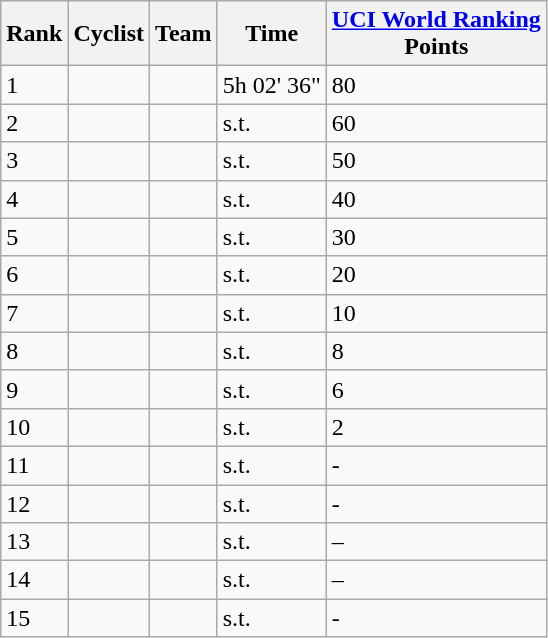<table class="wikitable">
<tr style="background:#ccccff;">
<th>Rank</th>
<th>Cyclist</th>
<th>Team</th>
<th>Time</th>
<th><a href='#'>UCI World Ranking</a><br>Points</th>
</tr>
<tr>
<td>1</td>
<td></td>
<td></td>
<td>5h 02' 36"</td>
<td>80</td>
</tr>
<tr>
<td>2</td>
<td></td>
<td></td>
<td>s.t.</td>
<td>60</td>
</tr>
<tr>
<td>3</td>
<td></td>
<td></td>
<td>s.t.</td>
<td>50</td>
</tr>
<tr>
<td>4</td>
<td></td>
<td></td>
<td>s.t.</td>
<td>40</td>
</tr>
<tr>
<td>5</td>
<td></td>
<td></td>
<td>s.t.</td>
<td>30</td>
</tr>
<tr>
<td>6</td>
<td></td>
<td></td>
<td>s.t.</td>
<td>20</td>
</tr>
<tr>
<td>7</td>
<td></td>
<td></td>
<td>s.t.</td>
<td>10</td>
</tr>
<tr>
<td>8</td>
<td></td>
<td></td>
<td>s.t.</td>
<td>8</td>
</tr>
<tr>
<td>9</td>
<td></td>
<td></td>
<td>s.t.</td>
<td>6</td>
</tr>
<tr>
<td>10</td>
<td></td>
<td></td>
<td>s.t.</td>
<td>2</td>
</tr>
<tr>
<td>11</td>
<td></td>
<td></td>
<td>s.t.</td>
<td>-</td>
</tr>
<tr>
<td>12</td>
<td></td>
<td></td>
<td>s.t.</td>
<td>-</td>
</tr>
<tr>
<td>13</td>
<td></td>
<td></td>
<td>s.t.</td>
<td>–</td>
</tr>
<tr>
<td>14</td>
<td></td>
<td></td>
<td>s.t.</td>
<td>–</td>
</tr>
<tr>
<td>15</td>
<td></td>
<td></td>
<td>s.t.</td>
<td>-</td>
</tr>
</table>
